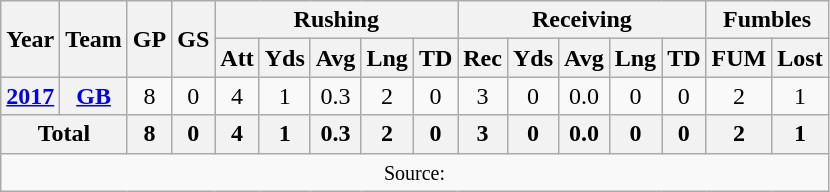<table class="wikitable" style="text-align: center;">
<tr>
<th rowspan="2">Year</th>
<th rowspan="2">Team</th>
<th rowspan="2">GP</th>
<th rowspan="2">GS</th>
<th colspan="5">Rushing</th>
<th colspan="5">Receiving</th>
<th colspan="2">Fumbles</th>
</tr>
<tr>
<th>Att</th>
<th>Yds</th>
<th>Avg</th>
<th>Lng</th>
<th>TD</th>
<th>Rec</th>
<th>Yds</th>
<th>Avg</th>
<th>Lng</th>
<th>TD</th>
<th>FUM</th>
<th>Lost</th>
</tr>
<tr>
<th><a href='#'>2017</a></th>
<th><a href='#'>GB</a></th>
<td>8</td>
<td>0</td>
<td>4</td>
<td>1</td>
<td>0.3</td>
<td>2</td>
<td>0</td>
<td>3</td>
<td>0</td>
<td>0.0</td>
<td>0</td>
<td>0</td>
<td>2</td>
<td>1</td>
</tr>
<tr>
<th colspan="2">Total</th>
<th>8</th>
<th>0</th>
<th>4</th>
<th>1</th>
<th>0.3</th>
<th>2</th>
<th>0</th>
<th>3</th>
<th>0</th>
<th>0.0</th>
<th>0</th>
<th>0</th>
<th>2</th>
<th>1</th>
</tr>
<tr>
<td colspan="16"><small>Source: </small></td>
</tr>
</table>
